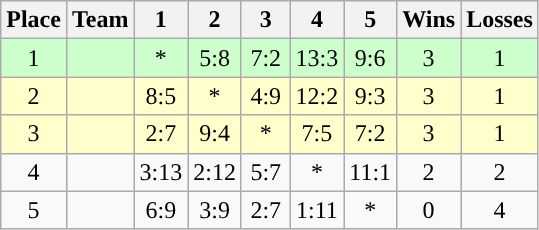<table class="wikitable" style="text-align:center;">
<tr>
<th>Place</th>
<th>Team</th>
<th width="25">1</th>
<th width="25">2</th>
<th width="25">3</th>
<th width="25">4</th>
<th width="25">5</th>
<th>Wins</th>
<th>Losses</th>
</tr>
<tr bgcolor=#cfc>
<td>1</td>
<td align=left></td>
<td>*</td>
<td>5:8</td>
<td>7:2</td>
<td>13:3</td>
<td>9:6</td>
<td>3</td>
<td>1</td>
</tr>
<tr bgcolor=#ffc>
<td>2</td>
<td align=left></td>
<td>8:5</td>
<td>*</td>
<td>4:9</td>
<td>12:2</td>
<td>9:3</td>
<td>3</td>
<td>1</td>
</tr>
<tr bgcolor=#ffc>
<td>3</td>
<td align=left></td>
<td>2:7</td>
<td>9:4</td>
<td>*</td>
<td>7:5</td>
<td>7:2</td>
<td>3</td>
<td>1</td>
</tr>
<tr>
<td>4</td>
<td align=left></td>
<td>3:13</td>
<td>2:12</td>
<td>5:7</td>
<td>*</td>
<td>11:1</td>
<td>2</td>
<td>2</td>
</tr>
<tr>
<td>5</td>
<td align=left></td>
<td>6:9</td>
<td>3:9</td>
<td>2:7</td>
<td>1:11</td>
<td>*</td>
<td>0</td>
<td>4</td>
</tr>
</table>
